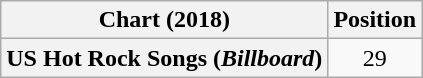<table class="wikitable plainrowheaders" style="text-align:center">
<tr>
<th scope="col">Chart (2018)</th>
<th scope="col">Position</th>
</tr>
<tr>
<th scope="row">US Hot Rock Songs (<em>Billboard</em>)</th>
<td>29</td>
</tr>
</table>
